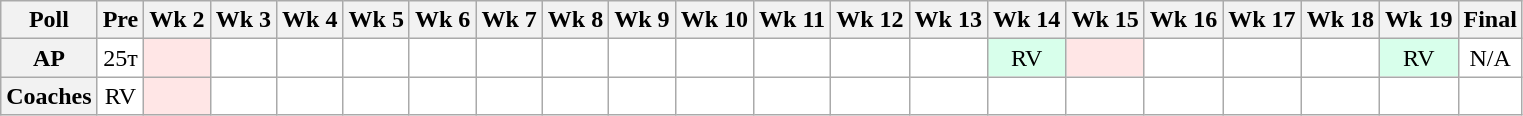<table class="wikitable" style="white-space:nowrap;text-align:center;">
<tr>
<th>Poll</th>
<th>Pre</th>
<th>Wk 2</th>
<th>Wk 3</th>
<th>Wk 4</th>
<th>Wk 5</th>
<th>Wk 6</th>
<th>Wk 7</th>
<th>Wk 8</th>
<th>Wk 9</th>
<th>Wk 10</th>
<th>Wk 11</th>
<th>Wk 12</th>
<th>Wk 13</th>
<th>Wk 14</th>
<th>Wk 15</th>
<th>Wk 16</th>
<th>Wk 17</th>
<th>Wk 18</th>
<th>Wk 19</th>
<th>Final</th>
</tr>
<tr>
<th>AP</th>
<td style="background:#FFF;">25т</td>
<td style="background:#FFE6E6;"></td>
<td style="background:#FFF;"></td>
<td style="background:#FFF;"></td>
<td style="background:#FFF;"></td>
<td style="background:#FFF;"></td>
<td style="background:#FFF;"></td>
<td style="background:#FFF;"></td>
<td style="background:#FFF;"></td>
<td style="background:#FFF;"></td>
<td style="background:#FFF;"></td>
<td style="background:#FFF;"></td>
<td style="background:#FFF;"></td>
<td style="background:#D8FFEB;">RV</td>
<td style="background:#FFE6E6;"></td>
<td style="background:#FFF;"></td>
<td style="background:#FFF;"></td>
<td style="background:#FFF;"></td>
<td style="background:#D8FFEB;">RV</td>
<td style="background:#FFF;">N/A</td>
</tr>
<tr>
<th>Coaches</th>
<td style="background:#FFF;">RV</td>
<td style="background:#FFE6E6;"></td>
<td style="background:#FFF;"></td>
<td style="background:#FFF;"></td>
<td style="background:#FFF;"></td>
<td style="background:#FFF;"></td>
<td style="background:#FFF;"></td>
<td style="background:#FFF;"></td>
<td style="background:#FFF;"></td>
<td style="background:#FFF;"></td>
<td style="background:#FFF;"></td>
<td style="background:#FFF;"></td>
<td style="background:#FFF;"></td>
<td style="background:#FFF;"></td>
<td style="background:#FFF;"></td>
<td style="background:#FFF;"></td>
<td style="background:#FFF;"></td>
<td style="background:#FFF;"></td>
<td style="background:#FFF;"></td>
<td style="background:#FFF;"></td>
</tr>
</table>
